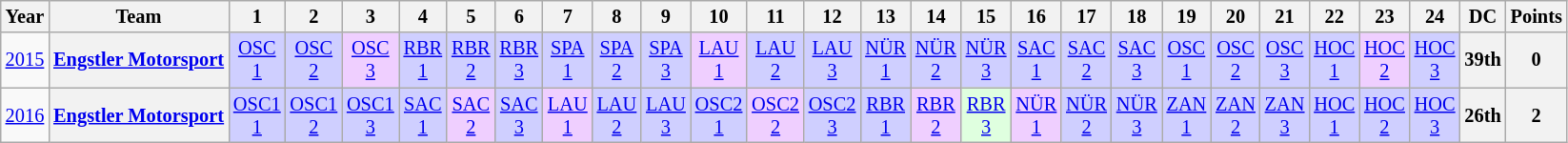<table class="wikitable" style="text-align:center; font-size:85%">
<tr>
<th>Year</th>
<th>Team</th>
<th>1</th>
<th>2</th>
<th>3</th>
<th>4</th>
<th>5</th>
<th>6</th>
<th>7</th>
<th>8</th>
<th>9</th>
<th>10</th>
<th>11</th>
<th>12</th>
<th>13</th>
<th>14</th>
<th>15</th>
<th>16</th>
<th>17</th>
<th>18</th>
<th>19</th>
<th>20</th>
<th>21</th>
<th>22</th>
<th>23</th>
<th>24</th>
<th>DC</th>
<th>Points</th>
</tr>
<tr>
<td><a href='#'>2015</a></td>
<th nowrap><a href='#'>Engstler Motorsport</a></th>
<td style="background:#CFCFFF"><a href='#'>OSC<br>1</a><br></td>
<td style="background:#CFCFFF"><a href='#'>OSC<br>2</a><br></td>
<td style="background:#EFCFFF"><a href='#'>OSC<br>3</a><br></td>
<td style="background:#CFCFFF"><a href='#'>RBR<br>1</a><br></td>
<td style="background:#CFCFFF"><a href='#'>RBR<br>2</a><br></td>
<td style="background:#CFCFFF"><a href='#'>RBR<br>3</a><br></td>
<td style="background:#CFCFFF"><a href='#'>SPA<br>1</a><br></td>
<td style="background:#CFCFFF"><a href='#'>SPA<br>2</a><br></td>
<td style="background:#CFCFFF"><a href='#'>SPA<br>3</a><br></td>
<td style="background:#EFCFFF"><a href='#'>LAU<br>1</a><br></td>
<td style="background:#CFCFFF"><a href='#'>LAU<br>2</a><br></td>
<td style="background:#CFCFFF"><a href='#'>LAU<br>3</a><br></td>
<td style="background:#CFCFFF"><a href='#'>NÜR<br>1</a><br></td>
<td style="background:#CFCFFF"><a href='#'>NÜR<br>2</a><br></td>
<td style="background:#CFCFFF"><a href='#'>NÜR<br>3</a><br></td>
<td style="background:#CFCFFF"><a href='#'>SAC<br>1</a><br></td>
<td style="background:#CFCFFF"><a href='#'>SAC<br>2</a><br></td>
<td style="background:#CFCFFF"><a href='#'>SAC<br>3</a><br></td>
<td style="background:#CFCFFF"><a href='#'>OSC<br>1</a><br></td>
<td style="background:#CFCFFF"><a href='#'>OSC<br>2</a><br></td>
<td style="background:#CFCFFF"><a href='#'>OSC<br>3</a><br></td>
<td style="background:#CFCFFF"><a href='#'>HOC<br>1</a><br></td>
<td style="background:#EFCFFF"><a href='#'>HOC<br>2</a><br></td>
<td style="background:#CFCFFF"><a href='#'>HOC<br>3</a><br></td>
<th>39th</th>
<th>0</th>
</tr>
<tr>
<td><a href='#'>2016</a></td>
<th nowrap><a href='#'>Engstler Motorsport</a></th>
<td style="background:#CFCFFF"><a href='#'>OSC1<br>1</a><br></td>
<td style="background:#CFCFFF"><a href='#'>OSC1<br>2</a><br></td>
<td style="background:#CFCFFF"><a href='#'>OSC1<br>3</a><br></td>
<td style="background:#CFCFFF"><a href='#'>SAC<br>1</a><br></td>
<td style="background:#EFCFFF"><a href='#'>SAC<br>2</a><br></td>
<td style="background:#CFCFFF"><a href='#'>SAC<br>3</a><br></td>
<td style="background:#EFCFFF"><a href='#'>LAU<br>1</a><br></td>
<td style="background:#CFCFFF"><a href='#'>LAU<br>2</a><br></td>
<td style="background:#CFCFFF"><a href='#'>LAU<br>3</a><br></td>
<td style="background:#CFCFFF"><a href='#'>OSC2<br>1</a><br></td>
<td style="background:#EFCFFF"><a href='#'>OSC2<br>2</a><br></td>
<td style="background:#CFCFFF"><a href='#'>OSC2<br>3</a><br></td>
<td style="background:#CFCFFF"><a href='#'>RBR<br>1</a><br></td>
<td style="background:#EFCFFF"><a href='#'>RBR<br>2</a><br></td>
<td style="background:#DFFFDF"><a href='#'>RBR<br>3</a><br></td>
<td style="background:#EFCFFF"><a href='#'>NÜR<br>1</a><br></td>
<td style="background:#CFCFFF"><a href='#'>NÜR<br>2</a><br></td>
<td style="background:#CFCFFF"><a href='#'>NÜR<br>3</a><br></td>
<td style="background:#CFCFFF"><a href='#'>ZAN<br>1</a><br></td>
<td style="background:#CFCFFF"><a href='#'>ZAN<br>2</a><br></td>
<td style="background:#CFCFFF"><a href='#'>ZAN<br>3</a><br></td>
<td style="background:#CFCFFF"><a href='#'>HOC<br>1</a><br></td>
<td style="background:#CFCFFF"><a href='#'>HOC<br>2</a><br></td>
<td style="background:#CFCFFF"><a href='#'>HOC<br>3</a><br></td>
<th>26th</th>
<th>2</th>
</tr>
</table>
